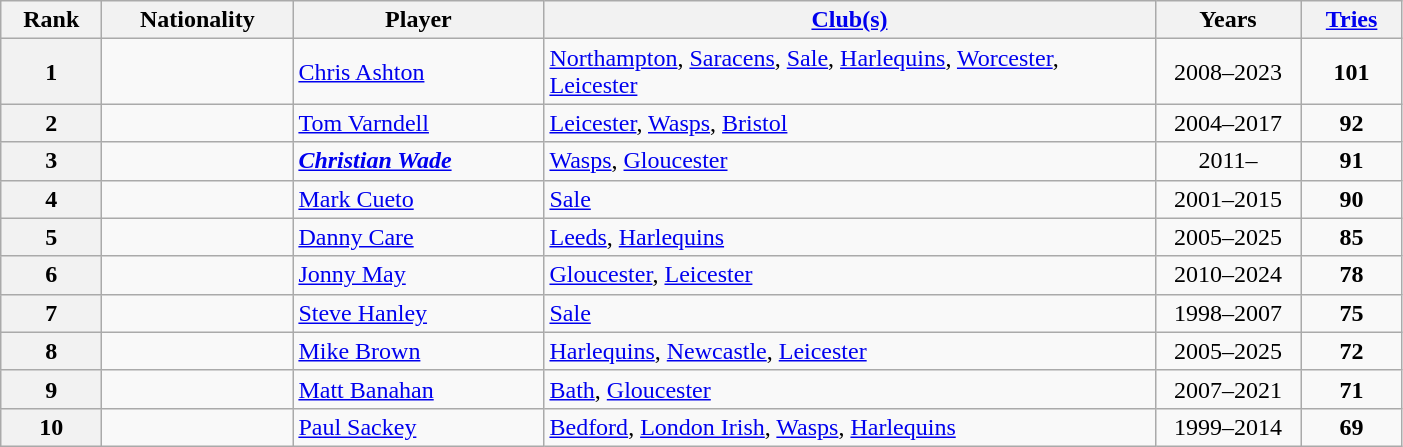<table class="wikitable sortable" style="text-align:center;">
<tr>
<th width=60>Rank</th>
<th width=120>Nationality</th>
<th width=160>Player</th>
<th width=400><a href='#'>Club(s)</a></th>
<th width=90>Years</th>
<th width=60><a href='#'>Tries</a></th>
</tr>
<tr>
<th>1</th>
<td align=left></td>
<td align=left><a href='#'>Chris Ashton</a></td>
<td align=left><a href='#'>Northampton</a>, <a href='#'>Saracens</a>, <a href='#'>Sale</a>, <a href='#'>Harlequins</a>, <a href='#'>Worcester</a>, <a href='#'>Leicester</a></td>
<td>2008–2023</td>
<td><strong>101</strong></td>
</tr>
<tr>
<th>2</th>
<td align=left></td>
<td align=left><a href='#'>Tom Varndell</a></td>
<td align=left><a href='#'>Leicester</a>, <a href='#'>Wasps</a>, <a href='#'>Bristol</a></td>
<td>2004–2017</td>
<td><strong>92</strong></td>
</tr>
<tr>
<th>3</th>
<td align=left></td>
<td align=left><strong><em><a href='#'>Christian Wade</a></em></strong></td>
<td align=left><a href='#'>Wasps</a>, <a href='#'>Gloucester</a></td>
<td>2011–</td>
<td><strong>91</strong></td>
</tr>
<tr>
<th>4</th>
<td align=left></td>
<td align=left><a href='#'>Mark Cueto</a></td>
<td align=left><a href='#'>Sale</a></td>
<td>2001–2015</td>
<td><strong>90</strong></td>
</tr>
<tr>
<th>5</th>
<td align=left></td>
<td align=left><a href='#'>Danny Care</a></td>
<td align=left><a href='#'>Leeds</a>, <a href='#'>Harlequins</a></td>
<td>2005–2025</td>
<td><strong>85</strong></td>
</tr>
<tr>
<th>6</th>
<td align=left></td>
<td align=left><a href='#'>Jonny May</a></td>
<td align=left><a href='#'>Gloucester</a>, <a href='#'>Leicester</a></td>
<td>2010–2024</td>
<td><strong>78</strong></td>
</tr>
<tr>
<th>7</th>
<td align=left></td>
<td align=left><a href='#'>Steve Hanley</a></td>
<td align=left><a href='#'>Sale</a></td>
<td>1998–2007</td>
<td><strong>75</strong></td>
</tr>
<tr>
<th>8</th>
<td align=left></td>
<td align=left><a href='#'>Mike Brown</a></td>
<td align=left><a href='#'>Harlequins</a>, <a href='#'>Newcastle</a>, <a href='#'>Leicester</a></td>
<td>2005–2025</td>
<td><strong>72</strong></td>
</tr>
<tr>
<th>9</th>
<td align=left></td>
<td align=left><a href='#'>Matt Banahan</a></td>
<td align=left><a href='#'>Bath</a>, <a href='#'>Gloucester</a></td>
<td>2007–2021</td>
<td><strong>71</strong></td>
</tr>
<tr>
<th>10</th>
<td align=left></td>
<td align=left><a href='#'>Paul Sackey</a></td>
<td align=left><a href='#'>Bedford</a>, <a href='#'>London Irish</a>, <a href='#'>Wasps</a>, <a href='#'>Harlequins</a></td>
<td>1999–2014</td>
<td><strong>69</strong></td>
</tr>
</table>
